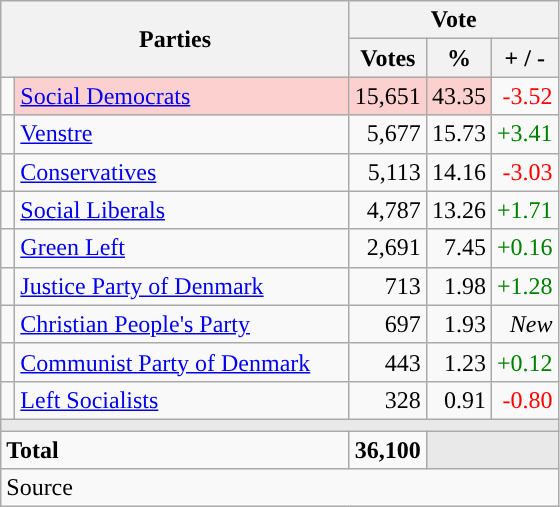<table class="wikitable" style="text-align:right;">
<tr>
<th style="text-align:centre;" rowspan="2" colspan="2" width="225">Parties</th>
<th colspan="3">Vote</th>
</tr>
<tr>
<th width="15">Votes</th>
<th width="15">%</th>
<th width="15">+ / -</th>
</tr>
<tr>
<td width="2" style="color:inherit;background:"></td>
<td bgcolor=#fbd0ce  align="left"><a href='#'>Social Democrats</a></td>
<td bgcolor=#fbd0ce>15,651</td>
<td bgcolor=#fbd0ce>43.35</td>
<td style=color:red;>-3.52</td>
</tr>
<tr>
<td width="2" style="color:inherit;background:"></td>
<td align="left"><a href='#'>Venstre</a></td>
<td>5,677</td>
<td>15.73</td>
<td style=color:green;>+3.41</td>
</tr>
<tr>
<td width="2" style="color:inherit;background:"></td>
<td align="left"><a href='#'>Conservatives</a></td>
<td>5,113</td>
<td>14.16</td>
<td style=color:red;>-3.03</td>
</tr>
<tr>
<td width="2" style="color:inherit;background:"></td>
<td align="left"><a href='#'>Social Liberals</a></td>
<td>4,787</td>
<td>13.26</td>
<td style=color:green;>+1.71</td>
</tr>
<tr>
<td width="2" style="color:inherit;background:"></td>
<td align="left"><a href='#'>Green Left</a></td>
<td>2,691</td>
<td>7.45</td>
<td style=color:green;>+0.16</td>
</tr>
<tr>
<td width="2" style="color:inherit;background:"></td>
<td align="left"><a href='#'>Justice Party of Denmark</a></td>
<td>713</td>
<td>1.98</td>
<td style=color:green;>+1.28</td>
</tr>
<tr>
<td width="2" style="color:inherit;background:"></td>
<td align="left"><a href='#'>Christian People's Party</a></td>
<td>697</td>
<td>1.93</td>
<td><em>New</em></td>
</tr>
<tr>
<td width="2" style="color:inherit;background:"></td>
<td align="left"><a href='#'>Communist Party of Denmark</a></td>
<td>443</td>
<td>1.23</td>
<td style=color:green;>+0.12</td>
</tr>
<tr>
<td width="2" style="color:inherit;background:"></td>
<td align="left"><a href='#'>Left Socialists</a></td>
<td>328</td>
<td>0.91</td>
<td style=color:red;>-0.80</td>
</tr>
<tr>
<td colspan="7" bgcolor="#E9E9E9"></td>
</tr>
<tr>
<td align="left" colspan="2"><strong>Total</strong></td>
<td><strong>36,100</strong></td>
<td bgcolor="#E9E9E9" colspan="2"></td>
</tr>
<tr>
<td align="left" colspan="6">Source</td>
</tr>
</table>
